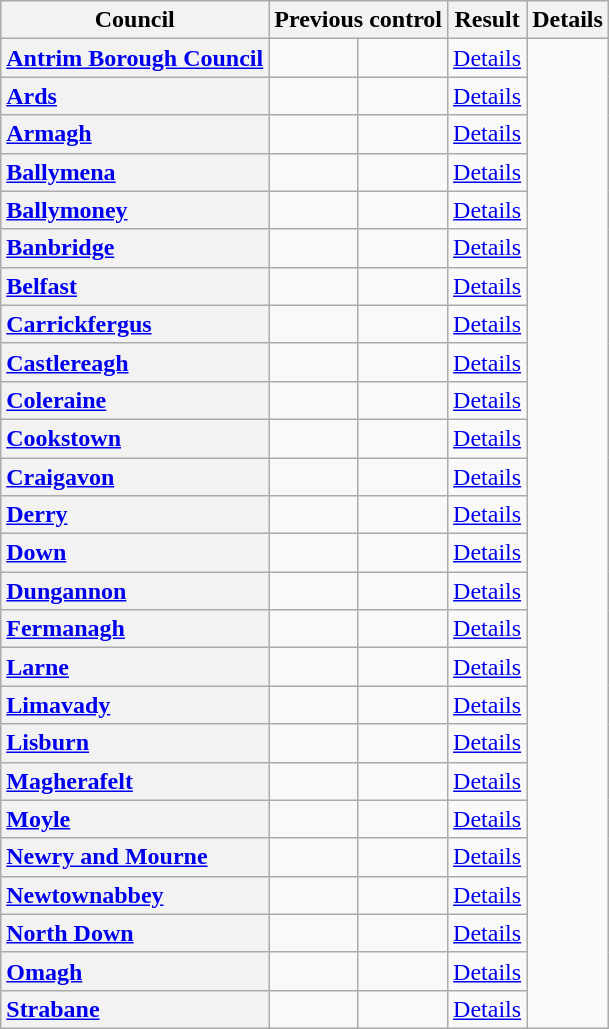<table class="wikitable sortable" border="1">
<tr>
<th scope="col">Council</th>
<th colspan=2>Previous control</th>
<th colspan=2>Result</th>
<th class="unsortable" scope="col">Details</th>
</tr>
<tr>
<th scope="row" style="text-align: left;"><a href='#'>Antrim Borough Council</a></th>
<td></td>
<td></td>
<td><a href='#'>Details</a></td>
</tr>
<tr>
<th scope="row" style="text-align: left;"><a href='#'>Ards</a></th>
<td></td>
<td></td>
<td><a href='#'>Details</a></td>
</tr>
<tr>
<th scope="row" style="text-align: left;"><a href='#'>Armagh</a></th>
<td></td>
<td></td>
<td><a href='#'>Details</a></td>
</tr>
<tr>
<th scope="row" style="text-align: left;"><a href='#'>Ballymena</a></th>
<td></td>
<td></td>
<td><a href='#'>Details</a></td>
</tr>
<tr>
<th scope="row" style="text-align: left;"><a href='#'>Ballymoney</a></th>
<td></td>
<td></td>
<td><a href='#'>Details</a></td>
</tr>
<tr>
<th scope="row" style="text-align: left;"><a href='#'>Banbridge</a></th>
<td></td>
<td></td>
<td><a href='#'>Details</a></td>
</tr>
<tr>
<th scope="row" style="text-align: left;"><a href='#'>Belfast</a></th>
<td></td>
<td></td>
<td><a href='#'>Details</a></td>
</tr>
<tr>
<th scope="row" style="text-align: left;"><a href='#'>Carrickfergus</a></th>
<td></td>
<td></td>
<td><a href='#'>Details</a></td>
</tr>
<tr>
<th scope="row" style="text-align: left;"><a href='#'>Castlereagh</a></th>
<td></td>
<td></td>
<td><a href='#'>Details</a></td>
</tr>
<tr>
<th scope="row" style="text-align: left;"><a href='#'>Coleraine</a></th>
<td></td>
<td></td>
<td><a href='#'>Details</a></td>
</tr>
<tr>
<th scope="row" style="text-align: left;"><a href='#'>Cookstown</a></th>
<td></td>
<td></td>
<td><a href='#'>Details</a></td>
</tr>
<tr>
<th scope="row" style="text-align: left;"><a href='#'>Craigavon</a></th>
<td></td>
<td></td>
<td><a href='#'>Details</a></td>
</tr>
<tr>
<th scope="row" style="text-align: left;"><a href='#'>Derry</a></th>
<td></td>
<td></td>
<td><a href='#'>Details</a></td>
</tr>
<tr>
<th scope="row" style="text-align: left;"><a href='#'>Down</a></th>
<td></td>
<td></td>
<td><a href='#'>Details</a></td>
</tr>
<tr>
<th scope="row" style="text-align: left;"><a href='#'>Dungannon</a></th>
<td></td>
<td></td>
<td><a href='#'>Details</a></td>
</tr>
<tr>
<th scope="row" style="text-align: left;"><a href='#'>Fermanagh</a></th>
<td></td>
<td></td>
<td><a href='#'>Details</a></td>
</tr>
<tr>
<th scope="row" style="text-align: left;"><a href='#'>Larne</a></th>
<td></td>
<td></td>
<td><a href='#'>Details</a></td>
</tr>
<tr>
<th scope="row" style="text-align: left;"><a href='#'>Limavady</a></th>
<td></td>
<td></td>
<td><a href='#'>Details</a></td>
</tr>
<tr>
<th scope="row" style="text-align: left;"><a href='#'>Lisburn</a></th>
<td></td>
<td></td>
<td><a href='#'>Details</a></td>
</tr>
<tr>
<th scope="row" style="text-align: left;"><a href='#'>Magherafelt</a></th>
<td></td>
<td></td>
<td><a href='#'>Details</a></td>
</tr>
<tr>
<th scope="row" style="text-align: left;"><a href='#'>Moyle</a></th>
<td></td>
<td></td>
<td><a href='#'>Details</a></td>
</tr>
<tr>
<th scope="row" style="text-align: left;"><a href='#'>Newry and Mourne</a></th>
<td></td>
<td></td>
<td><a href='#'>Details</a></td>
</tr>
<tr>
<th scope="row" style="text-align: left;"><a href='#'>Newtownabbey</a></th>
<td></td>
<td></td>
<td><a href='#'>Details</a></td>
</tr>
<tr>
<th scope="row" style="text-align: left;"><a href='#'>North Down</a></th>
<td></td>
<td></td>
<td><a href='#'>Details</a></td>
</tr>
<tr>
<th scope="row" style="text-align: left;"><a href='#'>Omagh</a></th>
<td></td>
<td></td>
<td><a href='#'>Details</a></td>
</tr>
<tr>
<th scope="row" style="text-align: left;"><a href='#'>Strabane</a></th>
<td></td>
<td></td>
<td><a href='#'>Details</a></td>
</tr>
</table>
